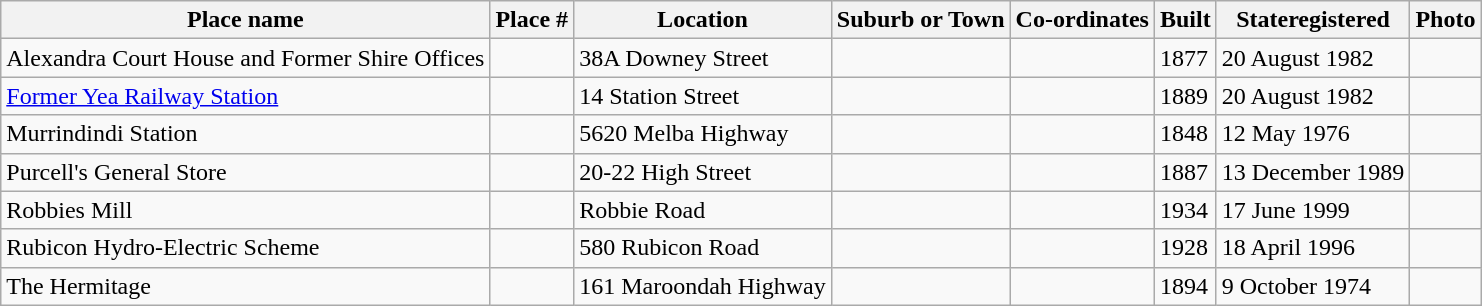<table class="wikitable sortable">
<tr>
<th>Place name</th>
<th>Place #</th>
<th>Location</th>
<th>Suburb or Town</th>
<th>Co-ordinates</th>
<th>Built</th>
<th>Stateregistered</th>
<th class="unsortable">Photo</th>
</tr>
<tr>
<td>Alexandra Court House and Former Shire Offices</td>
<td></td>
<td>38A Downey Street</td>
<td></td>
<td></td>
<td>1877</td>
<td>20 August 1982</td>
<td></td>
</tr>
<tr>
<td><a href='#'>Former Yea Railway Station</a></td>
<td></td>
<td>14 Station Street</td>
<td></td>
<td></td>
<td>1889</td>
<td>20 August 1982</td>
<td></td>
</tr>
<tr>
<td>Murrindindi Station</td>
<td></td>
<td>5620 Melba Highway</td>
<td></td>
<td></td>
<td>1848</td>
<td>12 May 1976</td>
<td></td>
</tr>
<tr>
<td>Purcell's General Store</td>
<td></td>
<td>20-22 High Street</td>
<td></td>
<td></td>
<td>1887</td>
<td>13 December 1989</td>
<td></td>
</tr>
<tr>
<td>Robbies Mill</td>
<td></td>
<td>Robbie Road</td>
<td></td>
<td></td>
<td>1934</td>
<td>17 June 1999</td>
<td></td>
</tr>
<tr>
<td>Rubicon Hydro-Electric Scheme</td>
<td></td>
<td>580 Rubicon Road</td>
<td></td>
<td></td>
<td>1928</td>
<td>18 April 1996</td>
<td></td>
</tr>
<tr>
<td>The Hermitage</td>
<td></td>
<td>161 Maroondah Highway</td>
<td></td>
<td></td>
<td>1894</td>
<td>9 October 1974</td>
<td></td>
</tr>
</table>
